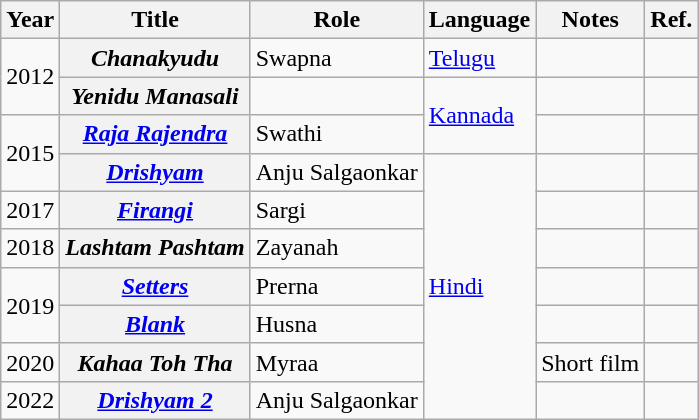<table class="wikitable plainrowheaders sortable" style="margin-right: 0;" {|>
<tr>
<th scope="col">Year</th>
<th scope="col">Title</th>
<th scope="col">Role</th>
<th scope="col">Language</th>
<th scope="col" class="unsortable">Notes</th>
<th scope="col" class="unsortable">Ref.</th>
</tr>
<tr>
<td rowspan="2">2012</td>
<th scope="row"><em>Chanakyudu</em></th>
<td>Swapna</td>
<td><a href='#'>Telugu</a></td>
<td></td>
<td></td>
</tr>
<tr>
<th scope="row"><em>Yenidu Manasali</em></th>
<td></td>
<td rowspan="2"><a href='#'>Kannada</a></td>
<td></td>
<td></td>
</tr>
<tr>
<td rowspan="2">2015</td>
<th scope="row"><em><a href='#'>Raja Rajendra</a></em></th>
<td>Swathi</td>
<td></td>
<td></td>
</tr>
<tr>
<th scope="row"><em><a href='#'>Drishyam</a></em></th>
<td>Anju Salgaonkar</td>
<td rowspan="7"><a href='#'>Hindi</a></td>
<td></td>
<td></td>
</tr>
<tr>
<td>2017</td>
<th scope="row"><em><a href='#'>Firangi</a></em></th>
<td>Sargi</td>
<td></td>
<td></td>
</tr>
<tr>
<td>2018</td>
<th scope="row"><em>Lashtam Pashtam</em></th>
<td>Zayanah</td>
<td></td>
<td></td>
</tr>
<tr>
<td rowspan="2">2019</td>
<th scope="row"><em><a href='#'>Setters</a></em></th>
<td>Prerna</td>
<td></td>
<td></td>
</tr>
<tr>
<th scope="row"><em><a href='#'>Blank</a></em></th>
<td>Husna</td>
<td></td>
<td></td>
</tr>
<tr>
<td>2020</td>
<th scope="row"><em>Kahaa Toh Tha</em></th>
<td>Myraa</td>
<td>Short film</td>
<td></td>
</tr>
<tr>
<td>2022</td>
<th scope="row"><em><a href='#'>Drishyam 2</a></em></th>
<td>Anju Salgaonkar</td>
<td></td>
<td></td>
</tr>
</table>
